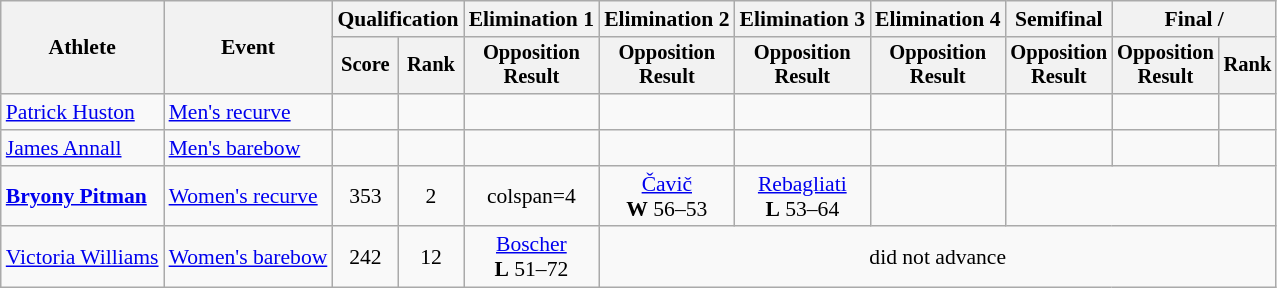<table class=wikitable style=font-size:90%;text-align:center>
<tr>
<th rowspan=2>Athlete</th>
<th rowspan=2>Event</th>
<th colspan=2>Qualification</th>
<th>Elimination 1</th>
<th>Elimination 2</th>
<th>Elimination 3</th>
<th>Elimination 4</th>
<th>Semifinal</th>
<th colspan=2>Final / </th>
</tr>
<tr style=font-size:95%>
<th>Score</th>
<th>Rank</th>
<th>Opposition<br>Result</th>
<th>Opposition<br>Result</th>
<th>Opposition<br>Result</th>
<th>Opposition<br>Result</th>
<th>Opposition<br>Result</th>
<th>Opposition<br>Result</th>
<th>Rank</th>
</tr>
<tr align=center>
<td align=left><a href='#'>Patrick Huston</a></td>
<td align=left><a href='#'>Men's recurve</a></td>
<td></td>
<td></td>
<td></td>
<td></td>
<td></td>
<td></td>
<td></td>
<td></td>
<td></td>
</tr>
<tr align=center>
<td align=left><a href='#'>James Annall</a></td>
<td align=left><a href='#'>Men's barebow</a></td>
<td></td>
<td></td>
<td></td>
<td></td>
<td></td>
<td></td>
<td></td>
<td></td>
<td></td>
</tr>
<tr align=center>
<td align=left><strong><a href='#'>Bryony Pitman</a></strong></td>
<td align=left><a href='#'>Women's recurve</a></td>
<td>353</td>
<td>2</td>
<td>colspan=4 </td>
<td> <a href='#'>Čavič</a><br><strong>W</strong> 56–53</td>
<td> <a href='#'>Rebagliati</a><br><strong>L</strong> 53–64</td>
<td></td>
</tr>
<tr align=center>
<td align=left><a href='#'>Victoria Williams</a></td>
<td align=left><a href='#'>Women's barebow</a></td>
<td>242</td>
<td>12</td>
<td> <a href='#'>Boscher</a><br><strong>L</strong> 51–72</td>
<td colspan=6>did not advance</td>
</tr>
</table>
